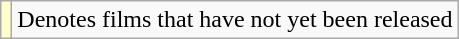<table class="wikitable sortable">
<tr>
<td style="background:#ffc;"></td>
<td>Denotes films that have not yet been released</td>
</tr>
</table>
